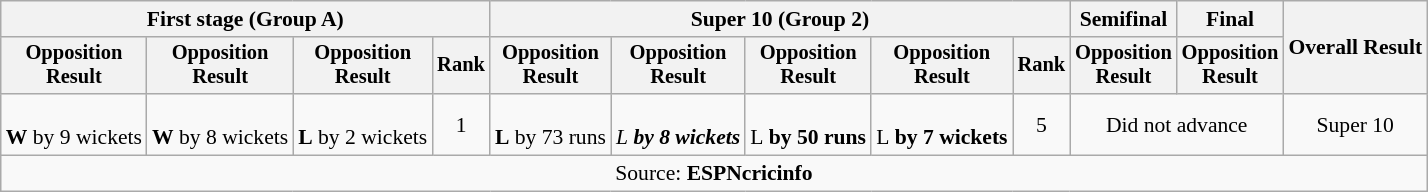<table class=wikitable style=font-size:90%;text-align:center>
<tr>
<th colspan=4>First stage (Group A)</th>
<th colspan=5>Super 10 (Group 2)</th>
<th>Semifinal</th>
<th>Final</th>
<th rowspan=2>Overall Result</th>
</tr>
<tr style=font-size:95%>
<th>Opposition<br>Result</th>
<th>Opposition<br>Result</th>
<th>Opposition<br>Result</th>
<th>Rank</th>
<th>Opposition<br>Result</th>
<th>Opposition<br>Result</th>
<th>Opposition<br>Result</th>
<th>Opposition<br>Result</th>
<th>Rank</th>
<th>Opposition<br>Result</th>
<th>Opposition<br>Result</th>
</tr>
<tr>
<td><br><strong>W</strong> by 9 wickets</td>
<td><br><strong>W</strong> by 8 wickets</td>
<td><br><strong>L</strong> by 2 wickets</td>
<td>1</td>
<td><br><strong>L</strong> by 73 runs</td>
<td><br><em>L<strong> by 8 wickets</td>
<td><br></strong>L<strong> by 50 runs</td>
<td><br></strong>L<strong> by 7 wickets</td>
<td>5</td>
<td colspan=2></em>Did not advance<em></td>
<td>Super 10</td>
</tr>
<tr>
<td colspan="12"></strong>Source:<strong> ESPNcricinfo</td>
</tr>
</table>
